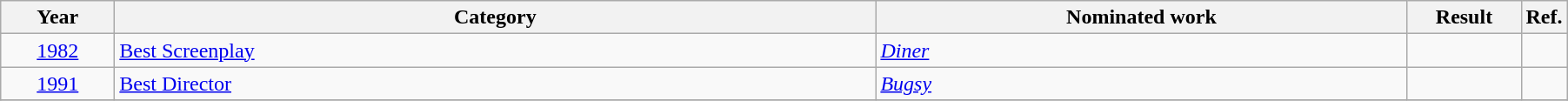<table class=wikitable>
<tr>
<th scope="col" style="width:5em;">Year</th>
<th scope="col" style="width:36em;">Category</th>
<th scope="col" style="width:25em;">Nominated work</th>
<th scope="col" style="width:5em;">Result</th>
<th>Ref.</th>
</tr>
<tr>
<td style="text-align:center;"><a href='#'>1982</a></td>
<td><a href='#'>Best Screenplay</a></td>
<td><em><a href='#'>Diner</a></em></td>
<td></td>
<td style="text-align:center;"></td>
</tr>
<tr>
<td style="text-align:center;"><a href='#'>1991</a></td>
<td><a href='#'>Best Director</a></td>
<td><em><a href='#'>Bugsy</a></em></td>
<td></td>
<td style="text-align:center;"></td>
</tr>
<tr>
</tr>
</table>
